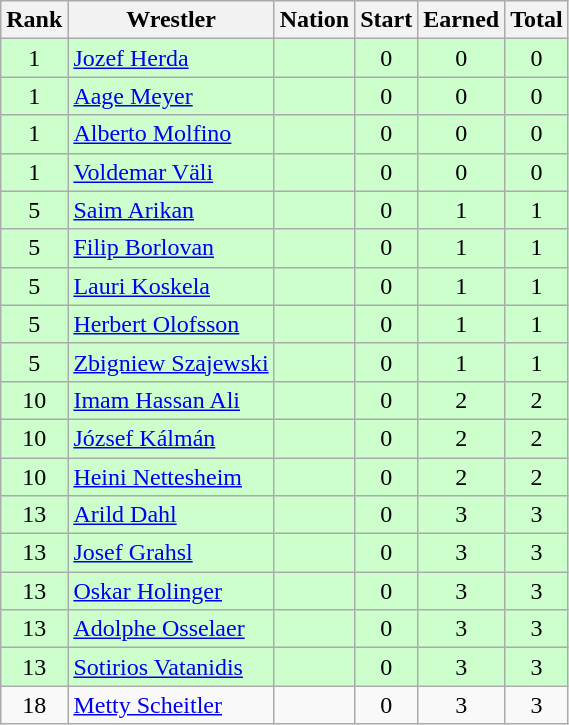<table class="wikitable sortable" style="text-align:center;">
<tr>
<th>Rank</th>
<th>Wrestler</th>
<th>Nation</th>
<th>Start</th>
<th>Earned</th>
<th>Total</th>
</tr>
<tr style="background:#cfc;">
<td>1</td>
<td align=left><a href='#'>Jozef Herda</a></td>
<td align=left></td>
<td>0</td>
<td>0</td>
<td>0</td>
</tr>
<tr style="background:#cfc;">
<td>1</td>
<td align=left><a href='#'>Aage Meyer</a></td>
<td align=left></td>
<td>0</td>
<td>0</td>
<td>0</td>
</tr>
<tr style="background:#cfc;">
<td>1</td>
<td align=left><a href='#'>Alberto Molfino</a></td>
<td align=left></td>
<td>0</td>
<td>0</td>
<td>0</td>
</tr>
<tr style="background:#cfc;">
<td>1</td>
<td align=left><a href='#'>Voldemar Väli</a></td>
<td align=left></td>
<td>0</td>
<td>0</td>
<td>0</td>
</tr>
<tr style="background:#cfc;">
<td>5</td>
<td align=left><a href='#'>Saim Arikan</a></td>
<td align=left></td>
<td>0</td>
<td>1</td>
<td>1</td>
</tr>
<tr style="background:#cfc;">
<td>5</td>
<td align=left><a href='#'>Filip Borlovan</a></td>
<td align=left></td>
<td>0</td>
<td>1</td>
<td>1</td>
</tr>
<tr style="background:#cfc;">
<td>5</td>
<td align=left><a href='#'>Lauri Koskela</a></td>
<td align=left></td>
<td>0</td>
<td>1</td>
<td>1</td>
</tr>
<tr style="background:#cfc;">
<td>5</td>
<td align=left><a href='#'>Herbert Olofsson</a></td>
<td align=left></td>
<td>0</td>
<td>1</td>
<td>1</td>
</tr>
<tr style="background:#cfc;">
<td>5</td>
<td align=left><a href='#'>Zbigniew Szajewski</a></td>
<td align=left></td>
<td>0</td>
<td>1</td>
<td>1</td>
</tr>
<tr style="background:#cfc;">
<td>10</td>
<td align=left><a href='#'>Imam Hassan Ali</a></td>
<td align=left></td>
<td>0</td>
<td>2</td>
<td>2</td>
</tr>
<tr style="background:#cfc;">
<td>10</td>
<td align=left><a href='#'>József Kálmán</a></td>
<td align=left></td>
<td>0</td>
<td>2</td>
<td>2</td>
</tr>
<tr style="background:#cfc;">
<td>10</td>
<td align=left><a href='#'>Heini Nettesheim</a></td>
<td align=left></td>
<td>0</td>
<td>2</td>
<td>2</td>
</tr>
<tr style="background:#cfc;">
<td>13</td>
<td align=left><a href='#'>Arild Dahl</a></td>
<td align=left></td>
<td>0</td>
<td>3</td>
<td>3</td>
</tr>
<tr style="background:#cfc;">
<td>13</td>
<td align=left><a href='#'>Josef Grahsl</a></td>
<td align=left></td>
<td>0</td>
<td>3</td>
<td>3</td>
</tr>
<tr style="background:#cfc;">
<td>13</td>
<td align=left><a href='#'>Oskar Holinger</a></td>
<td align=left></td>
<td>0</td>
<td>3</td>
<td>3</td>
</tr>
<tr style="background:#cfc;">
<td>13</td>
<td align=left><a href='#'>Adolphe Osselaer</a></td>
<td align=left></td>
<td>0</td>
<td>3</td>
<td>3</td>
</tr>
<tr style="background:#cfc;">
<td>13</td>
<td align=left><a href='#'>Sotirios Vatanidis</a></td>
<td align=left></td>
<td>0</td>
<td>3</td>
<td>3</td>
</tr>
<tr>
<td>18</td>
<td align=left><a href='#'>Metty Scheitler</a></td>
<td align=left></td>
<td>0</td>
<td>3</td>
<td>3</td>
</tr>
</table>
